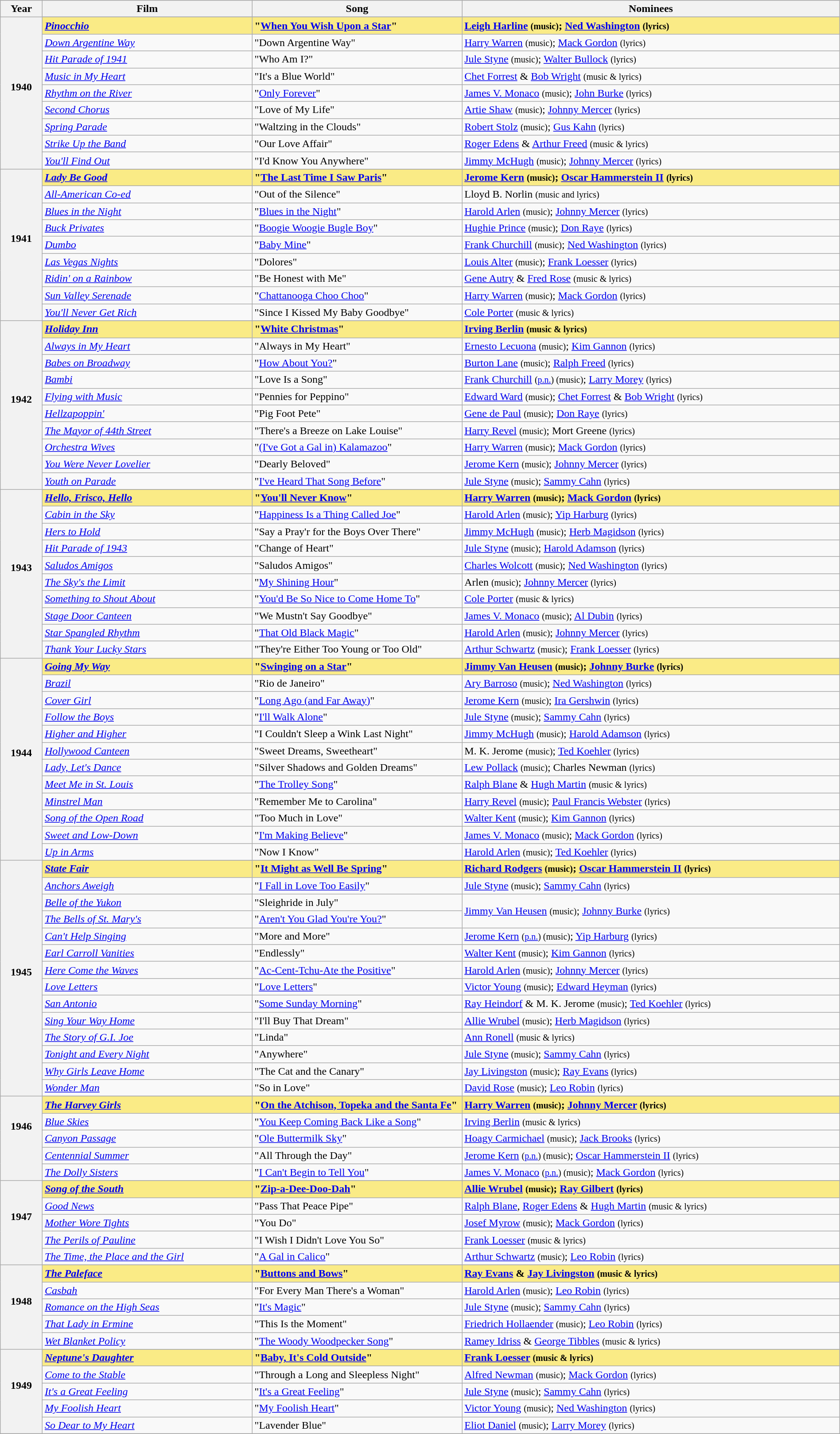<table class="wikitable" style="width:100%">
<tr bgcolor="#bebebe">
<th width="5%">Year</th>
<th width="25%">Film</th>
<th width="25%">Song</th>
<th width="45%">Nominees</th>
</tr>
<tr>
<th rowspan="10" style="text-align:center">1940<br> <br></th>
</tr>
<tr style="background:#FAEB86">
<td><strong><em><a href='#'>Pinocchio</a></em></strong></td>
<td><strong>"<a href='#'>When You Wish Upon a Star</a>"</strong></td>
<td><strong><a href='#'>Leigh Harline</a> <small>(music)</small>; <a href='#'>Ned Washington</a> <small>(lyrics)</small></strong></td>
</tr>
<tr>
<td><em><a href='#'>Down Argentine Way</a></em></td>
<td>"Down Argentine Way"</td>
<td><a href='#'>Harry Warren</a> <small>(music)</small>; <a href='#'>Mack Gordon</a> <small>(lyrics)</small></td>
</tr>
<tr>
<td><em><a href='#'>Hit Parade of 1941</a></em></td>
<td>"Who Am I?"</td>
<td><a href='#'>Jule Styne</a> <small>(music)</small>; <a href='#'>Walter Bullock</a> <small>(lyrics)</small></td>
</tr>
<tr>
<td><em><a href='#'>Music in My Heart</a></em></td>
<td>"It's a Blue World"</td>
<td><a href='#'>Chet Forrest</a> & <a href='#'>Bob Wright</a> <small>(music & lyrics)</small></td>
</tr>
<tr>
<td><em><a href='#'>Rhythm on the River</a></em></td>
<td>"<a href='#'>Only Forever</a>"</td>
<td><a href='#'>James V. Monaco</a> <small>(music)</small>; <a href='#'>John Burke</a> <small>(lyrics)</small></td>
</tr>
<tr>
<td><em><a href='#'>Second Chorus</a></em></td>
<td>"Love of My Life"</td>
<td><a href='#'>Artie Shaw</a> <small>(music)</small>; <a href='#'>Johnny Mercer</a> <small>(lyrics)</small></td>
</tr>
<tr>
<td><em><a href='#'>Spring Parade</a></em></td>
<td>"Waltzing in the Clouds"</td>
<td><a href='#'>Robert Stolz</a> <small>(music)</small>; <a href='#'>Gus Kahn</a> <small>(lyrics)</small></td>
</tr>
<tr>
<td><em><a href='#'>Strike Up the Band</a></em></td>
<td>"Our Love Affair"</td>
<td><a href='#'>Roger Edens</a> & <a href='#'>Arthur Freed</a> <small>(music & lyrics)</small></td>
</tr>
<tr>
<td><em><a href='#'>You'll Find Out</a></em></td>
<td>"I'd Know You Anywhere"</td>
<td><a href='#'>Jimmy McHugh</a> <small>(music)</small>; <a href='#'>Johnny Mercer</a> <small>(lyrics)</small></td>
</tr>
<tr>
<th rowspan="10" style="text-align:center">1941<br> <br></th>
</tr>
<tr style="background:#FAEB86">
<td><strong><em><a href='#'>Lady Be Good</a></em></strong></td>
<td><strong>"<a href='#'>The Last Time I Saw Paris</a>"</strong></td>
<td><strong><a href='#'>Jerome Kern</a> <small>(music)</small>; <a href='#'>Oscar Hammerstein II</a> <small>(lyrics)</small></strong></td>
</tr>
<tr>
<td><em><a href='#'>All-American Co-ed</a></em></td>
<td>"Out of the Silence"</td>
<td>Lloyd B. Norlin <small>(music and lyrics)</small></td>
</tr>
<tr>
<td><em><a href='#'>Blues in the Night</a></em></td>
<td>"<a href='#'>Blues in the Night</a>"</td>
<td><a href='#'>Harold Arlen</a> <small>(music)</small>; <a href='#'>Johnny Mercer</a> <small>(lyrics)</small></td>
</tr>
<tr>
<td><em><a href='#'>Buck Privates</a></em></td>
<td>"<a href='#'>Boogie Woogie Bugle Boy</a>"</td>
<td><a href='#'>Hughie Prince</a> <small>(music)</small>; <a href='#'>Don Raye</a> <small>(lyrics)</small></td>
</tr>
<tr>
<td><em><a href='#'>Dumbo</a></em></td>
<td>"<a href='#'>Baby Mine</a>"</td>
<td><a href='#'>Frank Churchill</a> <small>(music)</small>; <a href='#'>Ned Washington</a> <small>(lyrics)</small></td>
</tr>
<tr>
<td><em><a href='#'>Las Vegas Nights</a></em></td>
<td>"Dolores"</td>
<td><a href='#'>Louis Alter</a> <small>(music)</small>; <a href='#'>Frank Loesser</a> <small>(lyrics)</small></td>
</tr>
<tr>
<td><em><a href='#'>Ridin' on a Rainbow</a></em></td>
<td>"Be Honest with Me"</td>
<td><a href='#'>Gene Autry</a> & <a href='#'>Fred Rose</a> <small>(music & lyrics)</small></td>
</tr>
<tr>
<td><em><a href='#'>Sun Valley Serenade</a></em></td>
<td>"<a href='#'>Chattanooga Choo Choo</a>"</td>
<td><a href='#'>Harry Warren</a> <small>(music)</small>; <a href='#'>Mack Gordon</a> <small>(lyrics)</small></td>
</tr>
<tr>
<td><em><a href='#'>You'll Never Get Rich</a></em></td>
<td>"Since I Kissed My Baby Goodbye"</td>
<td><a href='#'>Cole Porter</a> <small>(music & lyrics)</small></td>
</tr>
<tr>
<th rowspan="11" style="text-align:center">1942<br> <br></th>
</tr>
<tr style="background:#FAEB86">
<td><strong><em><a href='#'>Holiday Inn</a></em></strong></td>
<td><strong>"<a href='#'>White Christmas</a>"</strong></td>
<td><strong><a href='#'>Irving Berlin</a> <small>(music & lyrics)</small></strong></td>
</tr>
<tr>
<td><em><a href='#'>Always in My Heart</a></em></td>
<td>"Always in My Heart"</td>
<td><a href='#'>Ernesto Lecuona</a> <small>(music)</small>; <a href='#'>Kim Gannon</a> <small>(lyrics)</small></td>
</tr>
<tr>
<td><em><a href='#'>Babes on Broadway</a></em></td>
<td>"<a href='#'>How About You?</a>"</td>
<td><a href='#'>Burton Lane</a> <small>(music)</small>; <a href='#'>Ralph Freed</a> <small>(lyrics)</small></td>
</tr>
<tr>
<td><em><a href='#'>Bambi</a></em></td>
<td>"Love Is a Song"</td>
<td><a href='#'>Frank Churchill</a> <small>(<a href='#'>p.n.</a>) (music)</small>; <a href='#'>Larry Morey</a> <small>(lyrics)</small></td>
</tr>
<tr>
<td><em><a href='#'>Flying with Music</a></em></td>
<td>"Pennies for Peppino"</td>
<td><a href='#'>Edward Ward</a> <small>(music)</small>; <a href='#'>Chet Forrest</a> & <a href='#'>Bob Wright</a> <small>(lyrics)</small></td>
</tr>
<tr>
<td><em><a href='#'>Hellzapoppin'</a></em></td>
<td>"Pig Foot Pete"</td>
<td><a href='#'>Gene de Paul</a> <small>(music)</small>; <a href='#'>Don Raye</a> <small>(lyrics)</small></td>
</tr>
<tr>
<td><em><a href='#'>The Mayor of 44th Street</a></em></td>
<td>"There's a Breeze on Lake Louise"</td>
<td><a href='#'>Harry Revel</a> <small>(music)</small>; Mort Greene <small>(lyrics)</small></td>
</tr>
<tr>
<td><em><a href='#'>Orchestra Wives</a></em></td>
<td>"<a href='#'>(I've Got a Gal in) Kalamazoo</a>"</td>
<td><a href='#'>Harry Warren</a> <small>(music)</small>; <a href='#'>Mack Gordon</a> <small>(lyrics)</small></td>
</tr>
<tr>
<td><em><a href='#'>You Were Never Lovelier</a></em></td>
<td>"Dearly Beloved"</td>
<td><a href='#'>Jerome Kern</a> <small>(music)</small>; <a href='#'>Johnny Mercer</a> <small>(lyrics)</small></td>
</tr>
<tr>
<td><em><a href='#'>Youth on Parade</a></em></td>
<td>"<a href='#'>I've Heard That Song Before</a>"</td>
<td><a href='#'>Jule Styne</a> <small>(music)</small>; <a href='#'>Sammy Cahn</a> <small>(lyrics)</small></td>
</tr>
<tr>
<th rowspan="11" style="text-align:center">1943<br> <br></th>
</tr>
<tr style="background:#FAEB86">
<td><strong><em><a href='#'>Hello, Frisco, Hello</a></em></strong></td>
<td><strong>"<a href='#'>You'll Never Know</a>"</strong></td>
<td><strong><a href='#'>Harry Warren</a> <small>(music)</small>; <a href='#'>Mack Gordon</a> <small>(lyrics)</small></strong></td>
</tr>
<tr>
<td><em><a href='#'>Cabin in the Sky</a></em></td>
<td>"<a href='#'>Happiness Is a Thing Called Joe</a>"</td>
<td><a href='#'>Harold Arlen</a> <small>(music)</small>; <a href='#'>Yip Harburg</a> <small>(lyrics)</small></td>
</tr>
<tr>
<td><em><a href='#'>Hers to Hold</a></em></td>
<td>"Say a Pray'r for the Boys Over There"</td>
<td><a href='#'>Jimmy McHugh</a> <small>(music)</small>; <a href='#'>Herb Magidson</a> <small>(lyrics)</small></td>
</tr>
<tr>
<td><em><a href='#'>Hit Parade of 1943</a></em></td>
<td>"Change of Heart"</td>
<td><a href='#'>Jule Styne</a> <small>(music)</small>; <a href='#'>Harold Adamson</a> <small>(lyrics)</small></td>
</tr>
<tr>
<td><em><a href='#'>Saludos Amigos</a></em></td>
<td>"Saludos Amigos"</td>
<td><a href='#'>Charles Wolcott</a> <small>(music)</small>; <a href='#'>Ned Washington</a> <small>(lyrics)</small></td>
</tr>
<tr>
<td><em><a href='#'>The Sky's the Limit</a></em></td>
<td>"<a href='#'>My Shining Hour</a>"</td>
<td>Arlen <small>(music)</small>; <a href='#'>Johnny Mercer</a> <small>(lyrics)</small></td>
</tr>
<tr>
<td><em><a href='#'>Something to Shout About</a></em></td>
<td>"<a href='#'>You'd Be So Nice to Come Home To</a>"</td>
<td><a href='#'>Cole Porter</a> <small>(music & lyrics)</small></td>
</tr>
<tr>
<td><em><a href='#'>Stage Door Canteen</a></em></td>
<td>"We Mustn't Say Goodbye"</td>
<td><a href='#'>James V. Monaco</a> <small>(music)</small>; <a href='#'>Al Dubin</a> <small>(lyrics)</small></td>
</tr>
<tr>
<td><em><a href='#'>Star Spangled Rhythm</a></em></td>
<td>"<a href='#'>That Old Black Magic</a>"</td>
<td><a href='#'>Harold Arlen</a> <small>(music)</small>; <a href='#'>Johnny Mercer</a> <small>(lyrics)</small></td>
</tr>
<tr>
<td><em><a href='#'>Thank Your Lucky Stars</a></em></td>
<td>"They're Either Too Young or Too Old"</td>
<td><a href='#'>Arthur Schwartz</a> <small>(music)</small>; <a href='#'>Frank Loesser</a> <small>(lyrics)</small></td>
</tr>
<tr>
<th rowspan="13" style="text-align:center">1944<br> <br></th>
</tr>
<tr style="background:#FAEB86">
<td><strong><em><a href='#'>Going My Way</a></em></strong></td>
<td><strong>"<a href='#'>Swinging on a Star</a>"</strong></td>
<td><strong><a href='#'>Jimmy Van Heusen</a> <small>(music)</small>; <a href='#'>Johnny Burke</a> <small>(lyrics)</small></strong></td>
</tr>
<tr>
<td><em><a href='#'>Brazil</a></em></td>
<td>"Rio de Janeiro"</td>
<td><a href='#'>Ary Barroso</a> <small>(music)</small>; <a href='#'>Ned Washington</a> <small>(lyrics)</small></td>
</tr>
<tr>
<td><em><a href='#'>Cover Girl</a></em></td>
<td>"<a href='#'>Long Ago (and Far Away)</a>"</td>
<td><a href='#'>Jerome Kern</a> <small>(music)</small>; <a href='#'>Ira Gershwin</a> <small>(lyrics)</small></td>
</tr>
<tr>
<td><em><a href='#'>Follow the Boys</a></em></td>
<td>"<a href='#'>I'll Walk Alone</a>"</td>
<td><a href='#'>Jule Styne</a> <small>(music)</small>; <a href='#'>Sammy Cahn</a> <small>(lyrics)</small></td>
</tr>
<tr>
<td><em><a href='#'>Higher and Higher</a></em></td>
<td>"I Couldn't Sleep a Wink Last Night"</td>
<td><a href='#'>Jimmy McHugh</a> <small>(music)</small>; <a href='#'>Harold Adamson</a> <small>(lyrics)</small></td>
</tr>
<tr>
<td><em><a href='#'>Hollywood Canteen</a></em></td>
<td>"Sweet Dreams, Sweetheart"</td>
<td>M. K. Jerome <small>(music)</small>; <a href='#'>Ted Koehler</a> <small>(lyrics)</small></td>
</tr>
<tr>
<td><em><a href='#'>Lady, Let's Dance</a></em></td>
<td>"Silver Shadows and Golden Dreams"</td>
<td><a href='#'>Lew Pollack</a> <small>(music)</small>; Charles Newman <small>(lyrics)</small></td>
</tr>
<tr>
<td><em><a href='#'>Meet Me in St. Louis</a></em></td>
<td>"<a href='#'>The Trolley Song</a>"</td>
<td><a href='#'>Ralph Blane</a> & <a href='#'>Hugh Martin</a> <small>(music & lyrics)</small></td>
</tr>
<tr>
<td><em><a href='#'>Minstrel Man</a></em></td>
<td>"Remember Me to Carolina"</td>
<td><a href='#'>Harry Revel</a> <small>(music)</small>; <a href='#'>Paul Francis Webster</a> <small>(lyrics)</small></td>
</tr>
<tr>
<td><em><a href='#'>Song of the Open Road</a></em></td>
<td>"Too Much in Love"</td>
<td><a href='#'>Walter Kent</a> <small>(music)</small>; <a href='#'>Kim Gannon</a> <small>(lyrics)</small></td>
</tr>
<tr>
<td><em><a href='#'>Sweet and Low-Down</a></em></td>
<td>"<a href='#'>I'm Making Believe</a>"</td>
<td><a href='#'>James V. Monaco</a> <small>(music)</small>; <a href='#'>Mack Gordon</a> <small>(lyrics)</small></td>
</tr>
<tr>
<td><em><a href='#'>Up in Arms</a></em></td>
<td>"Now I Know"</td>
<td><a href='#'>Harold Arlen</a> <small>(music)</small>; <a href='#'>Ted Koehler</a> <small>(lyrics)</small></td>
</tr>
<tr>
<th rowspan="15" style="text-align:center">1945<br> <br></th>
</tr>
<tr style="background:#FAEB86">
<td><strong><em><a href='#'>State Fair</a></em></strong></td>
<td><strong>"<a href='#'>It Might as Well Be Spring</a>"</strong></td>
<td><strong><a href='#'>Richard Rodgers</a> <small>(music)</small>; <a href='#'>Oscar Hammerstein II</a> <small>(lyrics)</small></strong></td>
</tr>
<tr>
<td><em><a href='#'>Anchors Aweigh</a></em></td>
<td>"<a href='#'>I Fall in Love Too Easily</a>"</td>
<td><a href='#'>Jule Styne</a> <small>(music)</small>; <a href='#'>Sammy Cahn</a> <small>(lyrics)</small></td>
</tr>
<tr>
<td><em><a href='#'>Belle of the Yukon</a></em></td>
<td>"Sleighride in July"</td>
<td rowspan="2"><a href='#'>Jimmy Van Heusen</a> <small>(music)</small>; <a href='#'>Johnny Burke</a> <small>(lyrics)</small></td>
</tr>
<tr>
<td><em><a href='#'>The Bells of St. Mary's</a></em></td>
<td>"<a href='#'>Aren't You Glad You're You?</a>"</td>
</tr>
<tr>
<td><em><a href='#'>Can't Help Singing</a></em></td>
<td>"More and More"</td>
<td><a href='#'>Jerome Kern</a> <small>(<a href='#'>p.n.</a>) (music)</small>; <a href='#'>Yip Harburg</a> <small>(lyrics)</small></td>
</tr>
<tr>
<td><em><a href='#'>Earl Carroll Vanities</a></em></td>
<td>"Endlessly"</td>
<td><a href='#'>Walter Kent</a> <small>(music)</small>; <a href='#'>Kim Gannon</a> <small>(lyrics)</small></td>
</tr>
<tr>
<td><em><a href='#'>Here Come the Waves</a></em></td>
<td>"<a href='#'>Ac-Cent-Tchu-Ate the Positive</a>"</td>
<td><a href='#'>Harold Arlen</a> <small>(music)</small>; <a href='#'>Johnny Mercer</a> <small>(lyrics)</small></td>
</tr>
<tr>
<td><em><a href='#'>Love Letters</a></em></td>
<td>"<a href='#'>Love Letters</a>"</td>
<td><a href='#'>Victor Young</a> <small>(music)</small>; <a href='#'>Edward Heyman</a> <small>(lyrics)</small></td>
</tr>
<tr>
<td><em><a href='#'>San Antonio</a></em></td>
<td>"<a href='#'>Some Sunday Morning</a>"</td>
<td><a href='#'>Ray Heindorf</a> & M. K. Jerome <small>(music)</small>; <a href='#'>Ted Koehler</a> <small>(lyrics)</small></td>
</tr>
<tr>
<td><em><a href='#'>Sing Your Way Home</a></em></td>
<td>"I'll Buy That Dream"</td>
<td><a href='#'>Allie Wrubel</a> <small>(music)</small>; <a href='#'>Herb Magidson</a> <small>(lyrics)</small></td>
</tr>
<tr>
<td><em><a href='#'>The Story of G.I. Joe</a></em></td>
<td>"Linda"</td>
<td><a href='#'>Ann Ronell</a> <small>(music & lyrics)</small></td>
</tr>
<tr>
<td><em><a href='#'>Tonight and Every Night</a></em></td>
<td>"Anywhere"</td>
<td><a href='#'>Jule Styne</a> <small>(music)</small>; <a href='#'>Sammy Cahn</a> <small>(lyrics)</small></td>
</tr>
<tr>
<td><em><a href='#'>Why Girls Leave Home</a></em></td>
<td>"The Cat and the Canary"</td>
<td><a href='#'>Jay Livingston</a> <small>(music)</small>; <a href='#'>Ray Evans</a> <small>(lyrics)</small></td>
</tr>
<tr>
<td><em><a href='#'>Wonder Man</a></em></td>
<td>"So in Love"</td>
<td><a href='#'>David Rose</a> <small>(music)</small>; <a href='#'>Leo Robin</a> <small>(lyrics)</small></td>
</tr>
<tr>
<th rowspan="6" style="text-align:center">1946<br> <br><br></th>
</tr>
<tr style="background:#FAEB86">
<td><strong><em><a href='#'>The Harvey Girls</a></em></strong></td>
<td><strong>"<a href='#'>On the Atchison, Topeka and the Santa Fe</a>"</strong></td>
<td><strong><a href='#'>Harry Warren</a> <small>(music)</small>; <a href='#'>Johnny Mercer</a> <small>(lyrics)</small></strong></td>
</tr>
<tr>
<td><em><a href='#'>Blue Skies</a></em></td>
<td>"<a href='#'>You Keep Coming Back Like a Song</a>"</td>
<td><a href='#'>Irving Berlin</a> <small>(music & lyrics)</small></td>
</tr>
<tr>
<td><em><a href='#'>Canyon Passage</a></em></td>
<td>"<a href='#'>Ole Buttermilk Sky</a>"</td>
<td><a href='#'>Hoagy Carmichael</a> <small>(music)</small>; <a href='#'>Jack Brooks</a> <small>(lyrics)</small></td>
</tr>
<tr>
<td><em><a href='#'>Centennial Summer</a></em></td>
<td>"All Through the Day"</td>
<td><a href='#'>Jerome Kern</a> <small>(<a href='#'>p.n.</a>) (music)</small>; <a href='#'>Oscar Hammerstein II</a> <small>(lyrics)</small></td>
</tr>
<tr>
<td><em><a href='#'>The Dolly Sisters</a></em></td>
<td>"<a href='#'>I Can't Begin to Tell You</a>"</td>
<td><a href='#'>James V. Monaco</a> <small>(<a href='#'>p.n.</a>) (music)</small>; <a href='#'>Mack Gordon</a> <small>(lyrics)</small></td>
</tr>
<tr>
<th rowspan="6" style="text-align:center">1947<br> <br></th>
</tr>
<tr style="background:#FAEB86">
<td><strong><em><a href='#'>Song of the South</a></em></strong></td>
<td><strong>"<a href='#'>Zip-a-Dee-Doo-Dah</a>"</strong></td>
<td><strong><a href='#'>Allie Wrubel</a> <small>(music)</small>; <a href='#'>Ray Gilbert</a> <small>(lyrics)</small></strong></td>
</tr>
<tr>
<td><em><a href='#'>Good News</a></em></td>
<td>"Pass That Peace Pipe"</td>
<td><a href='#'>Ralph Blane</a>, <a href='#'>Roger Edens</a> & <a href='#'>Hugh Martin</a> <small>(music & lyrics)</small></td>
</tr>
<tr>
<td><em><a href='#'>Mother Wore Tights</a></em></td>
<td>"You Do"</td>
<td><a href='#'>Josef Myrow</a> <small>(music)</small>; <a href='#'>Mack Gordon</a> <small>(lyrics)</small></td>
</tr>
<tr>
<td><em><a href='#'>The Perils of Pauline</a></em></td>
<td>"I Wish I Didn't Love You So"</td>
<td><a href='#'>Frank Loesser</a> <small>(music & lyrics)</small></td>
</tr>
<tr>
<td><em><a href='#'>The Time, the Place and the Girl</a></em></td>
<td>"<a href='#'>A Gal in Calico</a>"</td>
<td><a href='#'>Arthur Schwartz</a> <small>(music)</small>; <a href='#'>Leo Robin</a> <small>(lyrics)</small></td>
</tr>
<tr>
<th rowspan="6" style="text-align:center">1948<br> <br></th>
</tr>
<tr style="background:#FAEB86">
<td><strong><em><a href='#'>The Paleface</a></em></strong></td>
<td><strong>"<a href='#'>Buttons and Bows</a>"</strong></td>
<td><strong><a href='#'>Ray Evans</a> & <a href='#'>Jay Livingston</a> <small>(music & lyrics)</small></strong></td>
</tr>
<tr>
<td><em><a href='#'>Casbah</a></em></td>
<td>"For Every Man There's a Woman"</td>
<td><a href='#'>Harold Arlen</a> <small>(music)</small>; <a href='#'>Leo Robin</a> <small>(lyrics)</small></td>
</tr>
<tr>
<td><em><a href='#'>Romance on the High Seas</a></em></td>
<td>"<a href='#'>It's Magic</a>"</td>
<td><a href='#'>Jule Styne</a> <small>(music)</small>; <a href='#'>Sammy Cahn</a> <small>(lyrics)</small></td>
</tr>
<tr>
<td><em><a href='#'>That Lady in Ermine</a></em></td>
<td>"This Is the Moment"</td>
<td><a href='#'>Friedrich Hollaender</a> <small>(music)</small>; <a href='#'>Leo Robin</a> <small>(lyrics)</small></td>
</tr>
<tr>
<td><em><a href='#'>Wet Blanket Policy</a></em></td>
<td>"<a href='#'>The Woody Woodpecker Song</a>"</td>
<td><a href='#'>Ramey Idriss</a> & <a href='#'>George Tibbles</a> <small>(music & lyrics)</small></td>
</tr>
<tr>
<th rowspan="6" style="text-align:center">1949<br> <br></th>
</tr>
<tr style="background:#FAEB86">
<td><strong><em><a href='#'>Neptune's Daughter</a></em></strong></td>
<td><strong>"<a href='#'>Baby, It's Cold Outside</a>"</strong></td>
<td><strong><a href='#'>Frank Loesser</a> <small>(music & lyrics)</small></strong></td>
</tr>
<tr>
<td><em><a href='#'>Come to the Stable</a></em></td>
<td>"Through a Long and Sleepless Night"</td>
<td><a href='#'>Alfred Newman</a> <small>(music)</small>; <a href='#'>Mack Gordon</a> <small>(lyrics)</small></td>
</tr>
<tr>
<td><em><a href='#'>It's a Great Feeling</a></em></td>
<td>"<a href='#'>It's a Great Feeling</a>"</td>
<td><a href='#'>Jule Styne</a> <small>(music)</small>; <a href='#'>Sammy Cahn</a> <small>(lyrics)</small></td>
</tr>
<tr>
<td><em><a href='#'>My Foolish Heart</a></em></td>
<td>"<a href='#'>My Foolish Heart</a>"</td>
<td><a href='#'>Victor Young</a> <small>(music)</small>; <a href='#'>Ned Washington</a> <small>(lyrics)</small></td>
</tr>
<tr>
<td><em><a href='#'>So Dear to My Heart</a></em></td>
<td>"Lavender Blue"</td>
<td><a href='#'>Eliot Daniel</a> <small>(music)</small>; <a href='#'>Larry Morey</a> <small>(lyrics)</small></td>
</tr>
<tr>
</tr>
</table>
